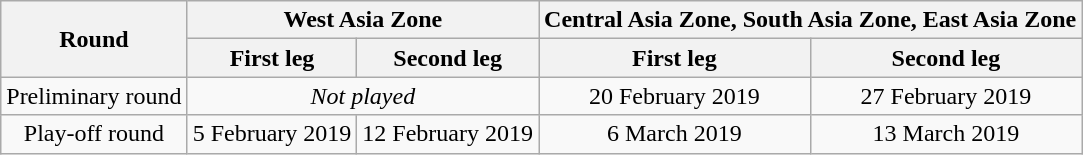<table class="wikitable" style="text-align:center">
<tr>
<th rowspan=2>Round</th>
<th colspan=2>West Asia Zone</th>
<th colspan=2>Central Asia Zone, South Asia Zone, East Asia Zone</th>
</tr>
<tr>
<th>First leg</th>
<th>Second leg</th>
<th>First leg</th>
<th>Second leg</th>
</tr>
<tr>
<td>Preliminary round</td>
<td colspan=2><em>Not played</em></td>
<td>20 February 2019</td>
<td>27 February 2019</td>
</tr>
<tr>
<td>Play-off round</td>
<td>5 February 2019</td>
<td>12 February 2019</td>
<td>6 March 2019</td>
<td>13 March 2019</td>
</tr>
</table>
